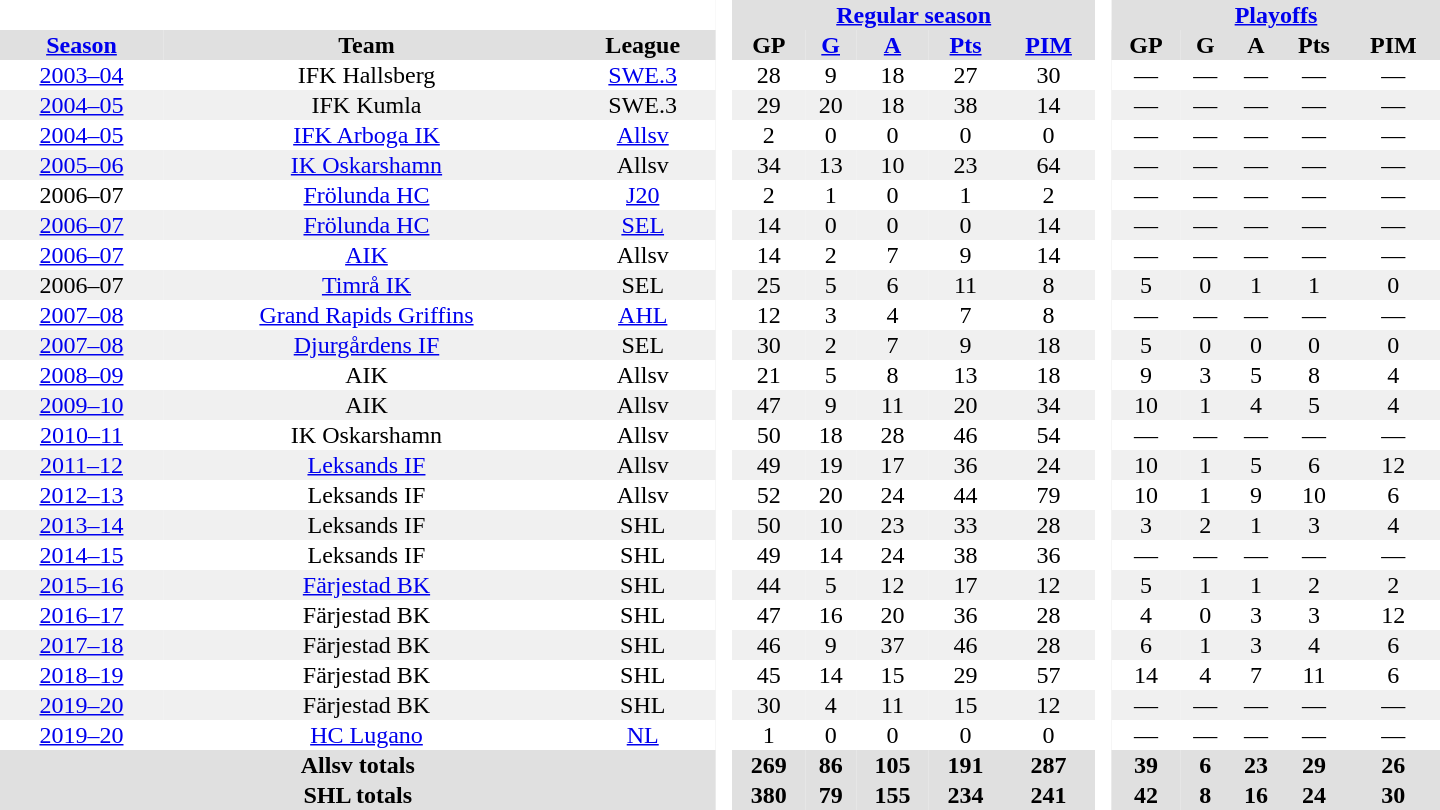<table border="0" cellpadding="1" cellspacing="0" style="text-align:center; width:60em;">
<tr style="background:#e0e0e0;">
<th colspan="3"  bgcolor="#ffffff"> </th>
<th rowspan="99" bgcolor="#ffffff"> </th>
<th colspan="5"><a href='#'>Regular season</a></th>
<th rowspan="99" bgcolor="#ffffff"> </th>
<th colspan="5"><a href='#'>Playoffs</a></th>
</tr>
<tr style="background:#e0e0e0;">
<th><a href='#'>Season</a></th>
<th>Team</th>
<th>League</th>
<th>GP</th>
<th><a href='#'>G</a></th>
<th><a href='#'>A</a></th>
<th><a href='#'>Pts</a></th>
<th><a href='#'>PIM</a></th>
<th>GP</th>
<th>G</th>
<th>A</th>
<th>Pts</th>
<th>PIM</th>
</tr>
<tr>
<td><a href='#'>2003–04</a></td>
<td>IFK Hallsberg</td>
<td><a href='#'>SWE.3</a></td>
<td>28</td>
<td>9</td>
<td>18</td>
<td>27</td>
<td>30</td>
<td>—</td>
<td>—</td>
<td>—</td>
<td>—</td>
<td>—</td>
</tr>
<tr bgcolor="#f0f0f0">
<td><a href='#'>2004–05</a></td>
<td>IFK Kumla</td>
<td>SWE.3</td>
<td>29</td>
<td>20</td>
<td>18</td>
<td>38</td>
<td>14</td>
<td>—</td>
<td>—</td>
<td>—</td>
<td>—</td>
<td>—</td>
</tr>
<tr>
<td><a href='#'>2004–05</a></td>
<td><a href='#'>IFK Arboga IK</a></td>
<td><a href='#'>Allsv</a></td>
<td>2</td>
<td>0</td>
<td>0</td>
<td>0</td>
<td>0</td>
<td>—</td>
<td>—</td>
<td>—</td>
<td>—</td>
<td>—</td>
</tr>
<tr bgcolor="#f0f0f0">
<td><a href='#'>2005–06</a></td>
<td><a href='#'>IK Oskarshamn</a></td>
<td>Allsv</td>
<td>34</td>
<td>13</td>
<td>10</td>
<td>23</td>
<td>64</td>
<td>—</td>
<td>—</td>
<td>—</td>
<td>—</td>
<td>—</td>
</tr>
<tr>
<td>2006–07</td>
<td><a href='#'>Frölunda HC</a></td>
<td><a href='#'>J20</a></td>
<td>2</td>
<td>1</td>
<td>0</td>
<td>1</td>
<td>2</td>
<td>—</td>
<td>—</td>
<td>—</td>
<td>—</td>
<td>—</td>
</tr>
<tr bgcolor="#f0f0f0">
<td><a href='#'>2006–07</a></td>
<td><a href='#'>Frölunda HC</a></td>
<td><a href='#'>SEL</a></td>
<td>14</td>
<td>0</td>
<td>0</td>
<td>0</td>
<td>14</td>
<td>—</td>
<td>—</td>
<td>—</td>
<td>—</td>
<td>—</td>
</tr>
<tr>
<td><a href='#'>2006–07</a></td>
<td><a href='#'>AIK</a></td>
<td>Allsv</td>
<td>14</td>
<td>2</td>
<td>7</td>
<td>9</td>
<td>14</td>
<td>—</td>
<td>—</td>
<td>—</td>
<td>—</td>
<td>—</td>
</tr>
<tr bgcolor="#f0f0f0">
<td>2006–07</td>
<td><a href='#'>Timrå IK</a></td>
<td>SEL</td>
<td>25</td>
<td>5</td>
<td>6</td>
<td>11</td>
<td>8</td>
<td>5</td>
<td>0</td>
<td>1</td>
<td>1</td>
<td>0</td>
</tr>
<tr>
<td><a href='#'>2007–08</a></td>
<td><a href='#'>Grand Rapids Griffins</a></td>
<td><a href='#'>AHL</a></td>
<td>12</td>
<td>3</td>
<td>4</td>
<td>7</td>
<td>8</td>
<td>—</td>
<td>—</td>
<td>—</td>
<td>—</td>
<td>—</td>
</tr>
<tr bgcolor="#f0f0f0">
<td><a href='#'>2007–08</a></td>
<td><a href='#'>Djurgårdens IF</a></td>
<td>SEL</td>
<td>30</td>
<td>2</td>
<td>7</td>
<td>9</td>
<td>18</td>
<td>5</td>
<td>0</td>
<td>0</td>
<td>0</td>
<td>0</td>
</tr>
<tr>
<td><a href='#'>2008–09</a></td>
<td>AIK</td>
<td>Allsv</td>
<td>21</td>
<td>5</td>
<td>8</td>
<td>13</td>
<td>18</td>
<td>9</td>
<td>3</td>
<td>5</td>
<td>8</td>
<td>4</td>
</tr>
<tr bgcolor="#f0f0f0">
<td><a href='#'>2009–10</a></td>
<td>AIK</td>
<td>Allsv</td>
<td>47</td>
<td>9</td>
<td>11</td>
<td>20</td>
<td>34</td>
<td>10</td>
<td>1</td>
<td>4</td>
<td>5</td>
<td>4</td>
</tr>
<tr>
<td><a href='#'>2010–11</a></td>
<td>IK Oskarshamn</td>
<td>Allsv</td>
<td>50</td>
<td>18</td>
<td>28</td>
<td>46</td>
<td>54</td>
<td>—</td>
<td>—</td>
<td>—</td>
<td>—</td>
<td>—</td>
</tr>
<tr bgcolor="#f0f0f0">
<td><a href='#'>2011–12</a></td>
<td><a href='#'>Leksands IF</a></td>
<td>Allsv</td>
<td>49</td>
<td>19</td>
<td>17</td>
<td>36</td>
<td>24</td>
<td>10</td>
<td>1</td>
<td>5</td>
<td>6</td>
<td>12</td>
</tr>
<tr>
<td><a href='#'>2012–13</a></td>
<td>Leksands IF</td>
<td>Allsv</td>
<td>52</td>
<td>20</td>
<td>24</td>
<td>44</td>
<td>79</td>
<td>10</td>
<td>1</td>
<td>9</td>
<td>10</td>
<td>6</td>
</tr>
<tr bgcolor="#f0f0f0">
<td><a href='#'>2013–14</a></td>
<td>Leksands IF</td>
<td>SHL</td>
<td>50</td>
<td>10</td>
<td>23</td>
<td>33</td>
<td>28</td>
<td>3</td>
<td>2</td>
<td>1</td>
<td>3</td>
<td>4</td>
</tr>
<tr>
<td><a href='#'>2014–15</a></td>
<td>Leksands IF</td>
<td>SHL</td>
<td>49</td>
<td>14</td>
<td>24</td>
<td>38</td>
<td>36</td>
<td>—</td>
<td>—</td>
<td>—</td>
<td>—</td>
<td>—</td>
</tr>
<tr bgcolor="#f0f0f0">
<td><a href='#'>2015–16</a></td>
<td><a href='#'>Färjestad BK</a></td>
<td>SHL</td>
<td>44</td>
<td>5</td>
<td>12</td>
<td>17</td>
<td>12</td>
<td>5</td>
<td>1</td>
<td>1</td>
<td>2</td>
<td>2</td>
</tr>
<tr>
<td><a href='#'>2016–17</a></td>
<td>Färjestad BK</td>
<td>SHL</td>
<td>47</td>
<td>16</td>
<td>20</td>
<td>36</td>
<td>28</td>
<td>4</td>
<td>0</td>
<td>3</td>
<td>3</td>
<td>12</td>
</tr>
<tr bgcolor="#f0f0f0">
<td><a href='#'>2017–18</a></td>
<td>Färjestad BK</td>
<td>SHL</td>
<td>46</td>
<td>9</td>
<td>37</td>
<td>46</td>
<td>28</td>
<td>6</td>
<td>1</td>
<td>3</td>
<td>4</td>
<td>6</td>
</tr>
<tr>
<td><a href='#'>2018–19</a></td>
<td>Färjestad BK</td>
<td>SHL</td>
<td>45</td>
<td>14</td>
<td>15</td>
<td>29</td>
<td>57</td>
<td>14</td>
<td>4</td>
<td>7</td>
<td>11</td>
<td>6</td>
</tr>
<tr bgcolor="#f0f0f0">
<td><a href='#'>2019–20</a></td>
<td>Färjestad BK</td>
<td>SHL</td>
<td>30</td>
<td>4</td>
<td>11</td>
<td>15</td>
<td>12</td>
<td>—</td>
<td>—</td>
<td>—</td>
<td>—</td>
<td>—</td>
</tr>
<tr>
<td><a href='#'>2019–20</a></td>
<td><a href='#'>HC Lugano</a></td>
<td><a href='#'>NL</a></td>
<td>1</td>
<td>0</td>
<td>0</td>
<td>0</td>
<td>0</td>
<td>—</td>
<td>—</td>
<td>—</td>
<td>—</td>
<td>—</td>
</tr>
<tr style="background:#e0e0e0;">
<th colspan="3">Allsv totals</th>
<th>269</th>
<th>86</th>
<th>105</th>
<th>191</th>
<th>287</th>
<th>39</th>
<th>6</th>
<th>23</th>
<th>29</th>
<th>26</th>
</tr>
<tr style="background:#e0e0e0;">
<th colspan="3">SHL totals</th>
<th>380</th>
<th>79</th>
<th>155</th>
<th>234</th>
<th>241</th>
<th>42</th>
<th>8</th>
<th>16</th>
<th>24</th>
<th>30</th>
</tr>
</table>
